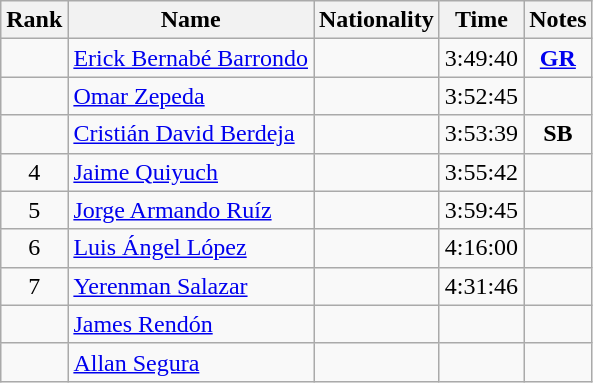<table class="wikitable sortable" style="text-align:center">
<tr>
<th>Rank</th>
<th>Name</th>
<th>Nationality</th>
<th>Time</th>
<th>Notes</th>
</tr>
<tr>
<td></td>
<td align=left><a href='#'>Erick Bernabé Barrondo</a></td>
<td align=left></td>
<td>3:49:40</td>
<td><strong><a href='#'>GR</a></strong></td>
</tr>
<tr>
<td></td>
<td align=left><a href='#'>Omar Zepeda</a></td>
<td align=left></td>
<td>3:52:45</td>
<td></td>
</tr>
<tr>
<td></td>
<td align=left><a href='#'>Cristián David Berdeja</a></td>
<td align=left></td>
<td>3:53:39</td>
<td><strong>SB</strong></td>
</tr>
<tr>
<td>4</td>
<td align=left><a href='#'>Jaime Quiyuch</a></td>
<td align=left></td>
<td>3:55:42</td>
<td></td>
</tr>
<tr>
<td>5</td>
<td align=left><a href='#'>Jorge Armando Ruíz</a></td>
<td align=left></td>
<td>3:59:45</td>
<td></td>
</tr>
<tr>
<td>6</td>
<td align=left><a href='#'>Luis Ángel López</a></td>
<td align=left></td>
<td>4:16:00</td>
<td></td>
</tr>
<tr>
<td>7</td>
<td align=left><a href='#'>Yerenman Salazar</a></td>
<td align=left></td>
<td>4:31:46</td>
<td></td>
</tr>
<tr>
<td></td>
<td align=left><a href='#'>James Rendón</a></td>
<td align=left></td>
<td></td>
<td></td>
</tr>
<tr>
<td></td>
<td align=left><a href='#'>Allan Segura</a></td>
<td align=left></td>
<td></td>
<td></td>
</tr>
</table>
